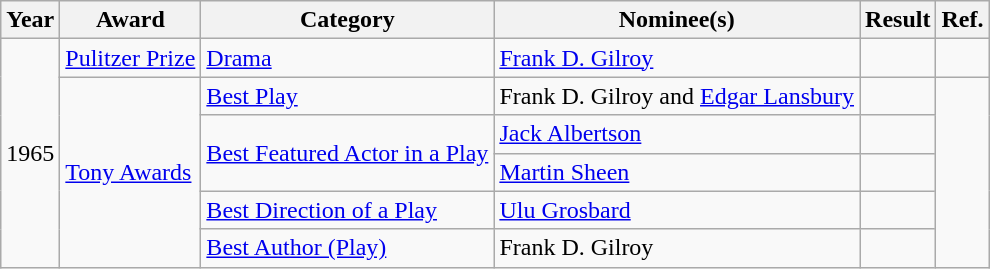<table class="wikitable plainrowheaders">
<tr>
<th>Year</th>
<th>Award</th>
<th>Category</th>
<th>Nominee(s)</th>
<th>Result</th>
<th>Ref.</th>
</tr>
<tr>
<td rowspan="6" align="center">1965</td>
<td><a href='#'>Pulitzer Prize</a></td>
<td><a href='#'>Drama</a></td>
<td><a href='#'>Frank D. Gilroy</a></td>
<td></td>
<td align="center"></td>
</tr>
<tr>
<td rowspan="5"><a href='#'>Tony Awards</a></td>
<td><a href='#'>Best Play</a></td>
<td>Frank D. Gilroy and <a href='#'>Edgar Lansbury</a></td>
<td></td>
<td align="center" rowspan="5"></td>
</tr>
<tr>
<td rowspan="2"><a href='#'>Best Featured Actor in a Play</a></td>
<td><a href='#'>Jack Albertson</a></td>
<td></td>
</tr>
<tr>
<td><a href='#'>Martin Sheen</a></td>
<td></td>
</tr>
<tr>
<td><a href='#'>Best Direction of a Play</a></td>
<td><a href='#'>Ulu Grosbard</a></td>
<td></td>
</tr>
<tr>
<td><a href='#'>Best Author (Play)</a></td>
<td>Frank D. Gilroy</td>
<td></td>
</tr>
</table>
